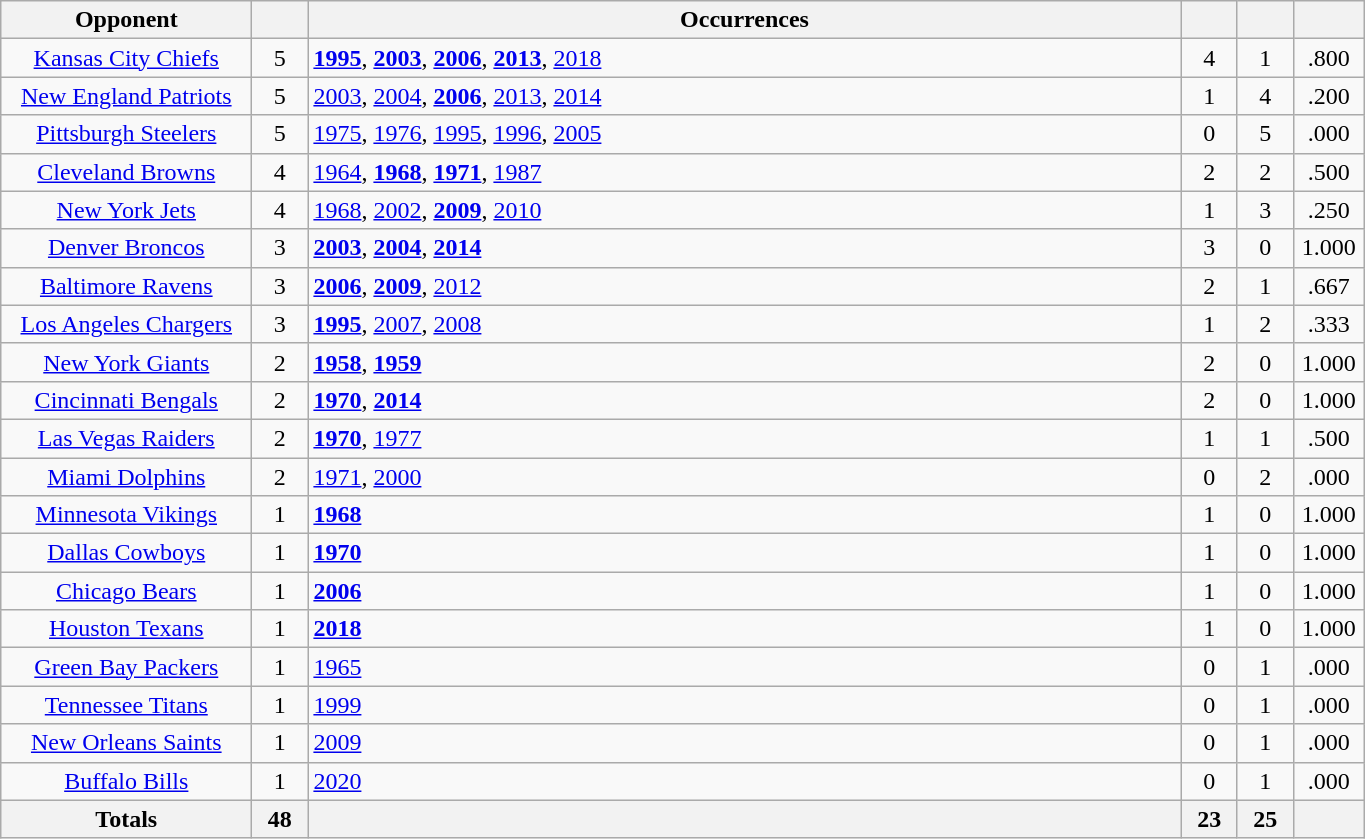<table class="wikitable sortable" style="text-align: center; width: 72%;">
<tr>
<th width="160">Opponent</th>
<th width="30"></th>
<th>Occurrences</th>
<th width="30"></th>
<th width="30"></th>
<th width="40"></th>
</tr>
<tr>
<td><a href='#'>Kansas City Chiefs</a></td>
<td>5</td>
<td align=left><strong><a href='#'>1995</a></strong>, <strong><a href='#'>2003</a></strong>, <strong><a href='#'>2006</a></strong>, <strong><a href='#'>2013</a></strong>, <a href='#'>2018</a></td>
<td>4</td>
<td>1</td>
<td>.800</td>
</tr>
<tr>
<td><a href='#'>New England Patriots</a></td>
<td>5</td>
<td align=left><a href='#'>2003</a>, <a href='#'>2004</a>, <strong><a href='#'>2006</a></strong>, <a href='#'>2013</a>, <a href='#'>2014</a></td>
<td>1</td>
<td>4</td>
<td>.200</td>
</tr>
<tr>
<td><a href='#'>Pittsburgh Steelers</a></td>
<td>5</td>
<td align=left><a href='#'>1975</a>, <a href='#'>1976</a>, <a href='#'>1995</a>, <a href='#'>1996</a>, <a href='#'>2005</a></td>
<td>0</td>
<td>5</td>
<td>.000</td>
</tr>
<tr>
<td><a href='#'>Cleveland Browns</a></td>
<td>4</td>
<td align=left><a href='#'>1964</a>, <strong><a href='#'>1968</a></strong>, <strong><a href='#'>1971</a></strong>, <a href='#'>1987</a></td>
<td>2</td>
<td>2</td>
<td>.500</td>
</tr>
<tr>
<td><a href='#'>New York Jets</a></td>
<td>4</td>
<td align=left><a href='#'>1968</a>, <a href='#'>2002</a>, <strong><a href='#'>2009</a></strong>, <a href='#'>2010</a></td>
<td>1</td>
<td>3</td>
<td>.250</td>
</tr>
<tr>
<td><a href='#'>Denver Broncos</a></td>
<td>3</td>
<td align=left><strong><a href='#'>2003</a></strong>, <strong><a href='#'>2004</a></strong>, <strong><a href='#'>2014</a></strong></td>
<td>3</td>
<td>0</td>
<td>1.000</td>
</tr>
<tr>
<td><a href='#'>Baltimore Ravens</a></td>
<td>3</td>
<td align=left><strong><a href='#'>2006</a></strong>, <strong><a href='#'>2009</a></strong>, <a href='#'>2012</a></td>
<td>2</td>
<td>1</td>
<td>.667</td>
</tr>
<tr>
<td><a href='#'>Los Angeles Chargers</a></td>
<td>3</td>
<td align=left><strong><a href='#'>1995</a></strong>, <a href='#'>2007</a>, <a href='#'>2008</a></td>
<td>1</td>
<td>2</td>
<td>.333</td>
</tr>
<tr>
<td><a href='#'>New York Giants</a></td>
<td>2</td>
<td align=left><strong><a href='#'>1958</a></strong>, <strong><a href='#'>1959</a></strong></td>
<td>2</td>
<td>0</td>
<td>1.000</td>
</tr>
<tr>
<td><a href='#'>Cincinnati Bengals</a></td>
<td>2</td>
<td align=left><strong><a href='#'>1970</a></strong>, <strong><a href='#'>2014</a></strong></td>
<td>2</td>
<td>0</td>
<td>1.000</td>
</tr>
<tr>
<td><a href='#'>Las Vegas Raiders</a></td>
<td>2</td>
<td align=left><strong><a href='#'>1970</a></strong>, <a href='#'>1977</a></td>
<td>1</td>
<td>1</td>
<td>.500</td>
</tr>
<tr>
<td><a href='#'>Miami Dolphins</a></td>
<td>2</td>
<td align=left><a href='#'>1971</a>, <a href='#'>2000</a></td>
<td>0</td>
<td>2</td>
<td>.000</td>
</tr>
<tr>
<td><a href='#'>Minnesota Vikings</a></td>
<td>1</td>
<td align=left><strong><a href='#'>1968</a></strong></td>
<td>1</td>
<td>0</td>
<td>1.000</td>
</tr>
<tr>
<td><a href='#'>Dallas Cowboys</a></td>
<td>1</td>
<td align=left><strong><a href='#'>1970</a></strong></td>
<td>1</td>
<td>0</td>
<td>1.000</td>
</tr>
<tr>
<td><a href='#'>Chicago Bears</a></td>
<td>1</td>
<td align=left><strong><a href='#'>2006</a></strong></td>
<td>1</td>
<td>0</td>
<td>1.000</td>
</tr>
<tr>
<td><a href='#'>Houston Texans</a></td>
<td>1</td>
<td align=left><strong><a href='#'>2018</a></strong></td>
<td>1</td>
<td>0</td>
<td>1.000</td>
</tr>
<tr>
<td><a href='#'>Green Bay Packers</a></td>
<td>1</td>
<td align=left><a href='#'>1965</a></td>
<td>0</td>
<td>1</td>
<td>.000</td>
</tr>
<tr>
<td><a href='#'>Tennessee Titans</a></td>
<td>1</td>
<td align=left><a href='#'>1999</a></td>
<td>0</td>
<td>1</td>
<td>.000</td>
</tr>
<tr>
<td><a href='#'>New Orleans Saints</a></td>
<td>1</td>
<td align=left><a href='#'>2009</a></td>
<td>0</td>
<td>1</td>
<td>.000</td>
</tr>
<tr>
<td><a href='#'>Buffalo Bills</a></td>
<td>1</td>
<td align=left><a href='#'>2020</a></td>
<td>0</td>
<td>1</td>
<td>.000</td>
</tr>
<tr>
<th>Totals</th>
<th>48</th>
<th></th>
<th>23</th>
<th>25</th>
<th></th>
</tr>
</table>
